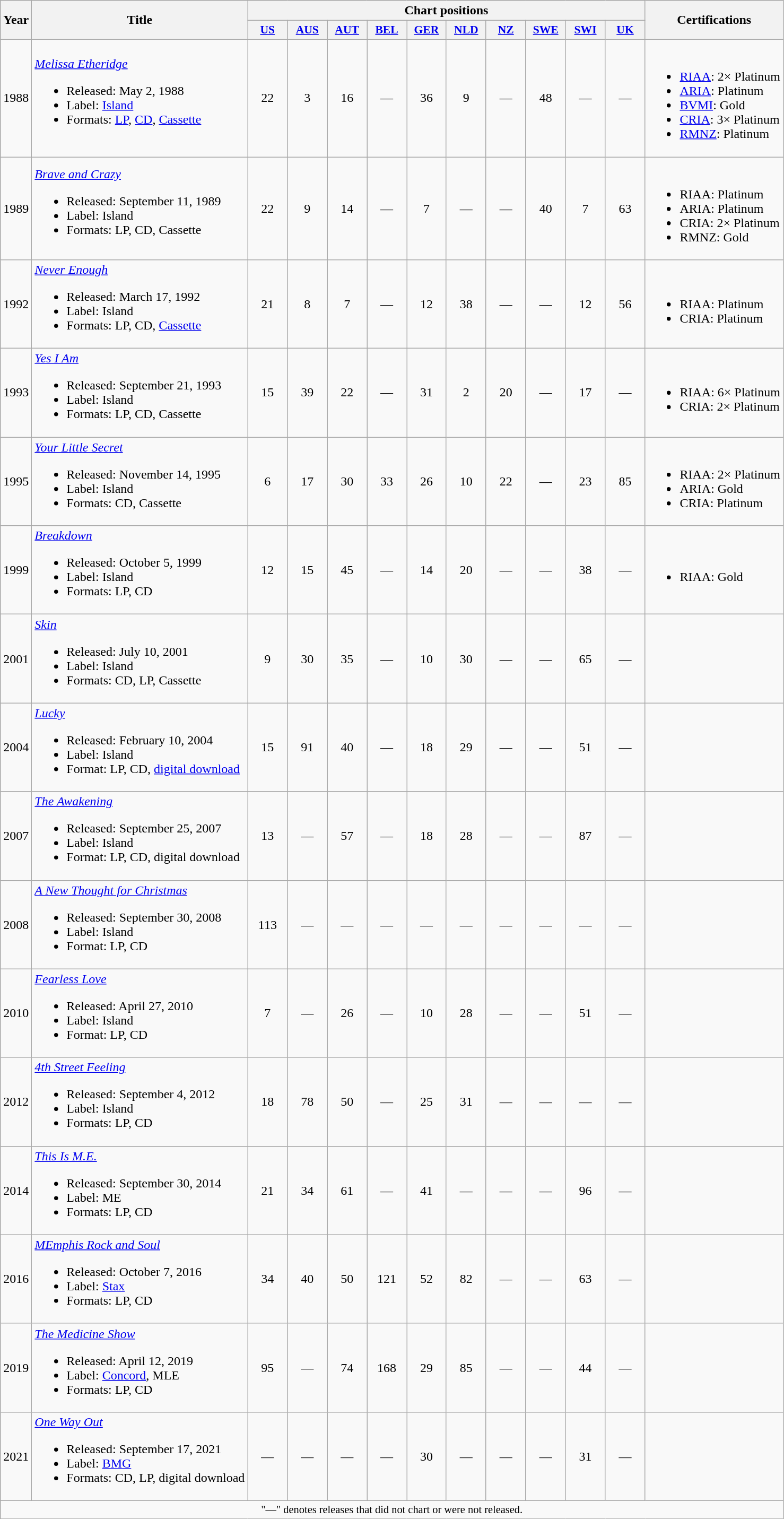<table class="wikitable plainrowheaders">
<tr>
<th scope="col" rowspan="2">Year</th>
<th scope="col" rowspan="2">Title</th>
<th scope="col" colspan="10">Chart positions</th>
<th scope="col" rowspan="2">Certifications</th>
</tr>
<tr>
<th scope="col" style="width:3em;font-size:90%"><a href='#'>US</a><br></th>
<th scope="col" style="width:3em;font-size:90%"><a href='#'>AUS</a><br></th>
<th scope="col" style="width:3em;font-size:90%"><a href='#'>AUT</a><br></th>
<th scope="col" style="width:3em;font-size:90%"><a href='#'>BEL</a><br></th>
<th scope="col" style="width:3em;font-size:90%"><a href='#'>GER</a><br></th>
<th scope="col" style="width:3em;font-size:90%"><a href='#'>NLD</a><br></th>
<th scope="col" style="width:3em;font-size:90%"><a href='#'>NZ</a><br></th>
<th scope="col" style="width:3em;font-size:90%"><a href='#'>SWE</a><br></th>
<th scope="col" style="width:3em;font-size:90%"><a href='#'>SWI</a><br></th>
<th scope="col" style="width:3em;font-size:90%"><a href='#'>UK</a><br></th>
</tr>
<tr>
<td>1988</td>
<td><em><a href='#'>Melissa Etheridge</a></em><br><ul><li>Released: May 2, 1988</li><li>Label: <a href='#'>Island</a></li><li>Formats: <a href='#'>LP</a>, <a href='#'>CD</a>, <a href='#'>Cassette</a></li></ul></td>
<td style="text-align:center;">22</td>
<td style="text-align:center;">3</td>
<td style="text-align:center;">16</td>
<td style="text-align:center;">—</td>
<td style="text-align:center;">36</td>
<td style="text-align:center;">9</td>
<td style="text-align:center;">—</td>
<td style="text-align:center;">48</td>
<td style="text-align:center;">—</td>
<td style="text-align:center;">—</td>
<td><br><ul><li><a href='#'>RIAA</a>: 2× Platinum</li><li><a href='#'>ARIA</a>: Platinum</li><li><a href='#'>BVMI</a>: Gold</li><li><a href='#'>CRIA</a>: 3× Platinum</li><li><a href='#'>RMNZ</a>: Platinum</li></ul></td>
</tr>
<tr>
<td>1989</td>
<td><em><a href='#'>Brave and Crazy</a></em><br><ul><li>Released: September 11, 1989</li><li>Label: Island</li><li>Formats: LP, CD, Cassette</li></ul></td>
<td style="text-align:center;">22</td>
<td style="text-align:center;">9</td>
<td style="text-align:center;">14</td>
<td style="text-align:center;">—</td>
<td style="text-align:center;">7</td>
<td style="text-align:center;">—</td>
<td style="text-align:center;">—</td>
<td style="text-align:center;">40</td>
<td style="text-align:center;">7</td>
<td style="text-align:center;">63</td>
<td><br><ul><li>RIAA: Platinum</li><li>ARIA: Platinum</li><li>CRIA: 2× Platinum</li><li>RMNZ: Gold</li></ul></td>
</tr>
<tr>
<td>1992</td>
<td><em><a href='#'>Never Enough</a></em><br><ul><li>Released: March 17, 1992</li><li>Label: Island</li><li>Formats: LP, CD, <a href='#'>Cassette</a></li></ul></td>
<td style="text-align:center;">21</td>
<td style="text-align:center;">8</td>
<td style="text-align:center;">7</td>
<td style="text-align:center;">—</td>
<td style="text-align:center;">12</td>
<td style="text-align:center;">38</td>
<td style="text-align:center;">—</td>
<td style="text-align:center;">—</td>
<td style="text-align:center;">12</td>
<td style="text-align:center;">56</td>
<td><br><ul><li>RIAA: Platinum</li><li>CRIA: Platinum</li></ul></td>
</tr>
<tr>
<td>1993</td>
<td><em><a href='#'>Yes I Am</a></em><br><ul><li>Released: September 21, 1993</li><li>Label: Island</li><li>Formats: LP, CD, Cassette</li></ul></td>
<td style="text-align:center;">15</td>
<td style="text-align:center;">39</td>
<td style="text-align:center;">22</td>
<td style="text-align:center;">—</td>
<td style="text-align:center;">31</td>
<td style="text-align:center;">2</td>
<td style="text-align:center;">20</td>
<td style="text-align:center;">—</td>
<td style="text-align:center;">17</td>
<td style="text-align:center;">—</td>
<td><br><ul><li>RIAA: 6× Platinum</li><li>CRIA: 2× Platinum</li></ul></td>
</tr>
<tr>
<td>1995</td>
<td><em><a href='#'>Your Little Secret</a></em><br><ul><li>Released: November 14, 1995</li><li>Label: Island</li><li>Formats: CD, Cassette</li></ul></td>
<td style="text-align:center;">6</td>
<td style="text-align:center;">17</td>
<td style="text-align:center;">30</td>
<td style="text-align:center;">33</td>
<td style="text-align:center;">26</td>
<td style="text-align:center;">10</td>
<td style="text-align:center;">22</td>
<td style="text-align:center;">—</td>
<td style="text-align:center;">23</td>
<td style="text-align:center;">85</td>
<td><br><ul><li>RIAA: 2× Platinum</li><li>ARIA: Gold</li><li>CRIA: Platinum</li></ul></td>
</tr>
<tr>
<td>1999</td>
<td><em><a href='#'>Breakdown</a></em><br><ul><li>Released: October 5, 1999</li><li>Label: Island</li><li>Formats: LP, CD</li></ul></td>
<td style="text-align:center;">12</td>
<td style="text-align:center;">15</td>
<td style="text-align:center;">45</td>
<td style="text-align:center;">—</td>
<td style="text-align:center;">14</td>
<td style="text-align:center;">20</td>
<td style="text-align:center;">—</td>
<td style="text-align:center;">—</td>
<td style="text-align:center;">38</td>
<td style="text-align:center;">—</td>
<td><br><ul><li>RIAA: Gold</li></ul></td>
</tr>
<tr>
<td>2001</td>
<td><em><a href='#'>Skin</a></em><br><ul><li>Released: July 10, 2001</li><li>Label: Island</li><li>Formats: CD, LP, Cassette</li></ul></td>
<td style="text-align:center;">9</td>
<td style="text-align:center;">30</td>
<td style="text-align:center;">35</td>
<td style="text-align:center;">—</td>
<td style="text-align:center;">10</td>
<td style="text-align:center;">30</td>
<td style="text-align:center;">—</td>
<td style="text-align:center;">—</td>
<td style="text-align:center;">65</td>
<td style="text-align:center;">—</td>
<td></td>
</tr>
<tr>
<td>2004</td>
<td><em><a href='#'>Lucky</a></em><br><ul><li>Released: February 10, 2004</li><li>Label: Island</li><li>Format: LP, CD, <a href='#'>digital download</a></li></ul></td>
<td style="text-align:center;">15</td>
<td style="text-align:center;">91</td>
<td style="text-align:center;">40</td>
<td style="text-align:center;">—</td>
<td style="text-align:center;">18</td>
<td style="text-align:center;">29</td>
<td style="text-align:center;">—</td>
<td style="text-align:center;">—</td>
<td style="text-align:center;">51</td>
<td style="text-align:center;">—</td>
<td></td>
</tr>
<tr>
<td>2007</td>
<td><em><a href='#'>The Awakening</a></em><br><ul><li>Released: September 25, 2007</li><li>Label: Island</li><li>Format: LP, CD, digital download</li></ul></td>
<td style="text-align:center;">13</td>
<td style="text-align:center;">—</td>
<td style="text-align:center;">57</td>
<td style="text-align:center;">—</td>
<td style="text-align:center;">18</td>
<td style="text-align:center;">28</td>
<td style="text-align:center;">—</td>
<td style="text-align:center;">—</td>
<td style="text-align:center;">87</td>
<td style="text-align:center;">—</td>
<td></td>
</tr>
<tr>
<td>2008</td>
<td><em><a href='#'>A New Thought for Christmas</a></em><br><ul><li>Released: September 30, 2008</li><li>Label: Island</li><li>Format: LP, CD</li></ul></td>
<td style="text-align:center;">113</td>
<td style="text-align:center;">—</td>
<td style="text-align:center;">—</td>
<td style="text-align:center;">—</td>
<td style="text-align:center;">—</td>
<td style="text-align:center;">—</td>
<td style="text-align:center;">—</td>
<td style="text-align:center;">—</td>
<td style="text-align:center;">—</td>
<td style="text-align:center;">—</td>
<td></td>
</tr>
<tr>
<td>2010</td>
<td><em><a href='#'>Fearless Love</a></em><br><ul><li>Released: April 27, 2010</li><li>Label: Island</li><li>Format: LP, CD</li></ul></td>
<td style="text-align:center;">7</td>
<td style="text-align:center;">—</td>
<td style="text-align:center;">26</td>
<td style="text-align:center;">—</td>
<td style="text-align:center;">10</td>
<td style="text-align:center;">28</td>
<td style="text-align:center;">—</td>
<td style="text-align:center;">—</td>
<td style="text-align:center;">51</td>
<td style="text-align:center;">—</td>
<td></td>
</tr>
<tr>
<td>2012</td>
<td><em><a href='#'>4th Street Feeling</a></em><br><ul><li>Released: September 4, 2012</li><li>Label: Island</li><li>Formats: LP, CD</li></ul></td>
<td style="text-align:center;">18</td>
<td style="text-align:center;">78</td>
<td style="text-align:center;">50</td>
<td style="text-align:center;">—</td>
<td style="text-align:center;">25</td>
<td style="text-align:center;">31</td>
<td style="text-align:center;">—</td>
<td style="text-align:center;">—</td>
<td style="text-align:center;">—</td>
<td style="text-align:center;">—</td>
<td></td>
</tr>
<tr>
<td>2014</td>
<td><em><a href='#'>This Is M.E.</a></em><br><ul><li>Released: September 30, 2014</li><li>Label: ME</li><li>Formats: LP, CD</li></ul></td>
<td style="text-align:center;">21</td>
<td style="text-align:center;">34</td>
<td style="text-align:center;">61</td>
<td style="text-align:center;">—</td>
<td style="text-align:center;">41</td>
<td style="text-align:center;">—</td>
<td style="text-align:center;">—</td>
<td style="text-align:center;">—</td>
<td style="text-align:center;">96</td>
<td style="text-align:center;">—</td>
<td></td>
</tr>
<tr>
<td>2016</td>
<td><em><a href='#'>MEmphis Rock and Soul</a></em><br><ul><li>Released: October 7, 2016</li><li>Label: <a href='#'>Stax</a></li><li>Formats: LP, CD</li></ul></td>
<td style="text-align:center;">34</td>
<td style="text-align:center;">40</td>
<td style="text-align:center;">50</td>
<td style="text-align:center;">121</td>
<td style="text-align:center;">52</td>
<td style="text-align:center;">82</td>
<td style="text-align:center;">—</td>
<td style="text-align:center;">—</td>
<td style="text-align:center;">63</td>
<td style="text-align:center;">—</td>
<td></td>
</tr>
<tr>
<td>2019</td>
<td><em><a href='#'>The Medicine Show</a></em><br><ul><li>Released: April 12, 2019</li><li>Label: <a href='#'>Concord</a>, MLE</li><li>Formats: LP, CD</li></ul></td>
<td style="text-align:center;">95<br></td>
<td style="text-align:center;">—</td>
<td style="text-align:center;">74</td>
<td style="text-align:center;">168</td>
<td style="text-align:center;">29</td>
<td style="text-align:center;">85</td>
<td style="text-align:center;">—</td>
<td style="text-align:center;">—</td>
<td style="text-align:center;">44</td>
<td style="text-align:center;">—</td>
<td></td>
</tr>
<tr>
<td>2021</td>
<td><em><a href='#'>One Way Out</a></em><br><ul><li>Released: September 17, 2021</li><li>Label: <a href='#'>BMG</a></li><li>Formats: CD, LP, digital download</li></ul></td>
<td style="text-align:center;">—</td>
<td style="text-align:center;">—</td>
<td style="text-align:center;">—</td>
<td style="text-align:center;">—</td>
<td style="text-align:center;">30</td>
<td style="text-align:center;">—</td>
<td style="text-align:center;">—</td>
<td style="text-align:center;">—</td>
<td style="text-align:center;">31</td>
<td style="text-align:center;">—</td>
<td></td>
</tr>
<tr>
<td align="center" colspan="13" style="font-size:85%">"—" denotes releases that did not chart or were not released.</td>
</tr>
</table>
